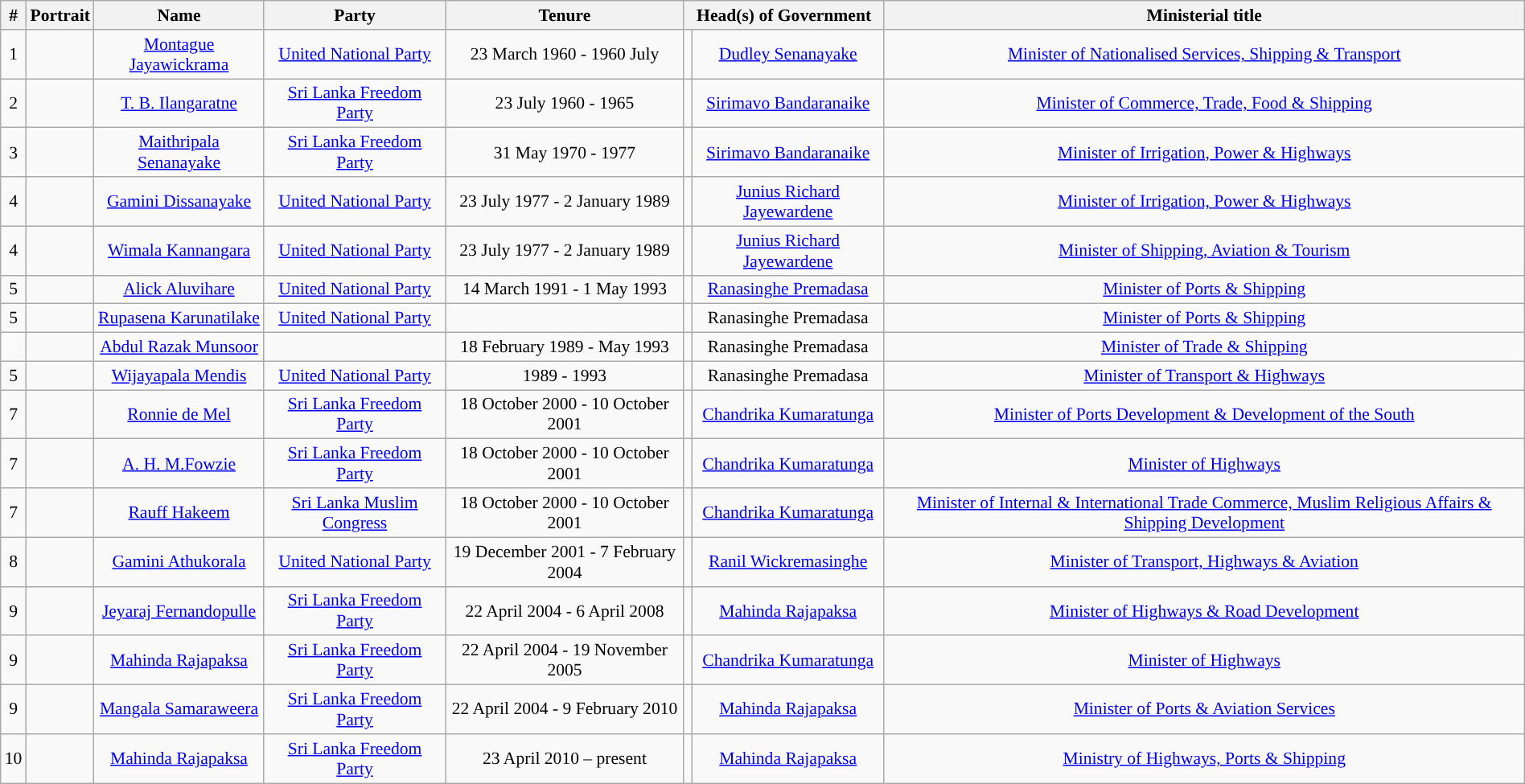<table class="wikitable" style="margin:1em auto; font-size:90%; text-align:center;">
<tr>
<th>#</th>
<th>Portrait</th>
<th>Name</th>
<th>Party</th>
<th>Tenure</th>
<th colspan="2">Head(s) of Government</th>
<th>Ministerial title</th>
</tr>
<tr>
<td !align="center" style="background:">1</td>
<td></td>
<td><a href='#'>Montague Jayawickrama</a></td>
<td><a href='#'>United National Party</a></td>
<td>23 March 1960 - 1960 July</td>
<td !align="center" style="background:"></td>
<td><a href='#'>Dudley Senanayake</a></td>
<td><a href='#'>Minister of Nationalised Services, Shipping & Transport</a></td>
</tr>
<tr>
<td !align="center" style="background:">2</td>
<td></td>
<td><a href='#'>T. B. Ilangaratne</a></td>
<td><a href='#'>Sri Lanka Freedom Party</a></td>
<td>23 July 1960 - 1965</td>
<td !align="center" style="background:"></td>
<td><a href='#'>Sirimavo Bandaranaike</a></td>
<td><a href='#'>Minister of Commerce, Trade, Food & Shipping</a></td>
</tr>
<tr>
<td !align="center" style="background:">3</td>
<td></td>
<td><a href='#'>Maithripala Senanayake</a></td>
<td><a href='#'>Sri Lanka Freedom Party</a></td>
<td>31 May 1970 - 1977</td>
<td !align="center" style="background:"></td>
<td><a href='#'>Sirimavo Bandaranaike</a></td>
<td><a href='#'>Minister of Irrigation, Power & Highways</a></td>
</tr>
<tr>
<td !align="center" style="background:">4</td>
<td></td>
<td><a href='#'>Gamini Dissanayake</a></td>
<td><a href='#'>United National Party</a></td>
<td>23 July 1977 - 2 January 1989</td>
<td !align="center" style="background:"></td>
<td><a href='#'>Junius Richard Jayewardene</a></td>
<td><a href='#'>Minister of Irrigation, Power & Highways</a></td>
</tr>
<tr>
<td !align="center" style="background:">4</td>
<td></td>
<td><a href='#'>Wimala Kannangara</a></td>
<td><a href='#'>United National Party</a></td>
<td>23 July 1977 - 2 January 1989</td>
<td !align="center" style="background:"></td>
<td><a href='#'>Junius Richard Jayewardene</a></td>
<td><a href='#'>Minister of Shipping, Aviation & Tourism</a></td>
</tr>
<tr>
<td !align="center" style="background:">5</td>
<td></td>
<td><a href='#'>Alick Aluvihare</a></td>
<td><a href='#'>United National Party</a></td>
<td>14 March 1991 - 1 May 1993</td>
<td !align="center" style="background:"></td>
<td><a href='#'>Ranasinghe Premadasa</a></td>
<td><a href='#'>Minister of Ports & Shipping</a></td>
</tr>
<tr>
<td !align="center" style="background:">5</td>
<td></td>
<td><a href='#'>Rupasena Karunatilake</a></td>
<td><a href='#'>United National Party</a></td>
<td></td>
<td !align="center" style="background:"></td>
<td>Ranasinghe Premadasa</td>
<td><a href='#'>Minister of Ports & Shipping</a></td>
</tr>
<tr>
<td !align="center" style="background:; color:white;">5</td>
<td></td>
<td><a href='#'>Abdul Razak Munsoor</a></td>
<td></td>
<td>18 February 1989 - May 1993</td>
<td !align="center" style="background:; color:white;"></td>
<td>Ranasinghe Premadasa</td>
<td><a href='#'>Minister of Trade & Shipping</a></td>
</tr>
<tr>
<td !align="center" style="background:">5</td>
<td></td>
<td><a href='#'>Wijayapala Mendis</a></td>
<td><a href='#'>United National Party</a></td>
<td>1989 - 1993</td>
<td !align="center" style="background:"></td>
<td>Ranasinghe Premadasa</td>
<td><a href='#'>Minister of Transport & Highways</a></td>
</tr>
<tr>
<td !align="center" style="background:">7</td>
<td></td>
<td><a href='#'>Ronnie de Mel</a></td>
<td><a href='#'>Sri Lanka Freedom Party</a></td>
<td>18 October 2000 - 10 October 2001</td>
<td !align="center" style="background:"></td>
<td><a href='#'>Chandrika Kumaratunga</a></td>
<td><a href='#'>Minister of Ports Development & Development of the South</a></td>
</tr>
<tr>
<td !align="center" style="background:">7</td>
<td></td>
<td><a href='#'>A. H. M.Fowzie</a></td>
<td><a href='#'>Sri Lanka Freedom Party</a></td>
<td>18 October 2000 - 10 October 2001</td>
<td !align="center" style="background:"></td>
<td><a href='#'>Chandrika Kumaratunga</a></td>
<td><a href='#'>Minister of Highways</a></td>
</tr>
<tr>
<td !align="center" style="background:">7</td>
<td></td>
<td><a href='#'>Rauff Hakeem</a></td>
<td><a href='#'>Sri Lanka Muslim Congress</a></td>
<td>18 October 2000 - 10 October 2001</td>
<td !align="center" style="background:"></td>
<td><a href='#'>Chandrika Kumaratunga</a></td>
<td><a href='#'>Minister of Internal & International Trade Commerce, Muslim Religious Affairs & Shipping Development</a></td>
</tr>
<tr>
<td !align="center" style="background:">8</td>
<td></td>
<td><a href='#'>Gamini Athukorala</a></td>
<td><a href='#'>United National Party</a></td>
<td>19 December 2001 - 7 February 2004</td>
<td !align="center" style="background:"></td>
<td><a href='#'>Ranil Wickremasinghe</a></td>
<td><a href='#'>Minister of Transport, Highways & Aviation</a></td>
</tr>
<tr>
<td !align="center" style="background:">9</td>
<td></td>
<td><a href='#'>Jeyaraj Fernandopulle</a></td>
<td><a href='#'>Sri Lanka Freedom Party</a></td>
<td>22 April 2004 - 6 April 2008</td>
<td !align="center" style="background:"></td>
<td><a href='#'>Mahinda Rajapaksa</a></td>
<td><a href='#'>Minister of Highways & Road Development</a></td>
</tr>
<tr>
<td !align="center" style="background:">9</td>
<td></td>
<td><a href='#'>Mahinda Rajapaksa</a></td>
<td><a href='#'>Sri Lanka Freedom Party</a></td>
<td>22 April 2004 - 19 November 2005</td>
<td !align="center" style="background:"></td>
<td><a href='#'>Chandrika Kumaratunga</a></td>
<td><a href='#'>Minister of Highways</a></td>
</tr>
<tr>
<td !align="center" style="background:">9</td>
<td></td>
<td><a href='#'>Mangala Samaraweera</a></td>
<td><a href='#'>Sri Lanka Freedom Party</a></td>
<td>22 April 2004 - 9 February 2010</td>
<td !align="center" style="background:"></td>
<td><a href='#'>Mahinda Rajapaksa</a></td>
<td><a href='#'>Minister of Ports & Aviation Services</a></td>
</tr>
<tr>
<td !align="center" style="background:">10</td>
<td></td>
<td><a href='#'>Mahinda Rajapaksa</a></td>
<td><a href='#'>Sri Lanka Freedom Party</a></td>
<td>23 April 2010 – present</td>
<td !align="center" style="background:"></td>
<td><a href='#'>Mahinda Rajapaksa</a></td>
<td><a href='#'>Ministry of Highways, Ports & Shipping</a></td>
</tr>
</table>
